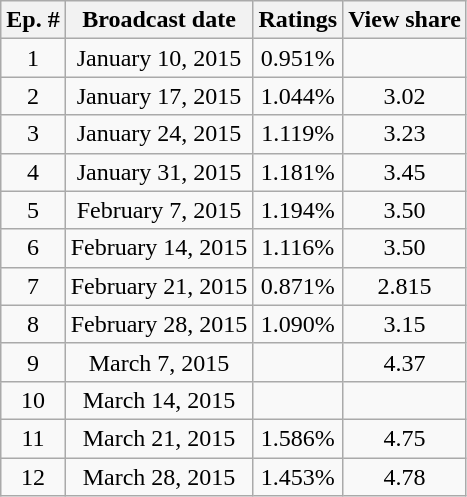<table class="wikitable" style="text-align:center">
<tr>
<th>Ep. #</th>
<th>Broadcast date</th>
<th>Ratings</th>
<th>View share</th>
</tr>
<tr>
<td>1</td>
<td>January 10, 2015</td>
<td>0.951%</td>
<td></td>
</tr>
<tr>
<td>2</td>
<td>January 17, 2015</td>
<td>1.044%</td>
<td>3.02</td>
</tr>
<tr>
<td>3</td>
<td>January 24, 2015</td>
<td>1.119%</td>
<td>3.23</td>
</tr>
<tr>
<td>4</td>
<td>January 31, 2015</td>
<td>1.181%</td>
<td>3.45</td>
</tr>
<tr>
<td>5</td>
<td>February 7, 2015</td>
<td>1.194%</td>
<td>3.50</td>
</tr>
<tr>
<td>6</td>
<td>February 14, 2015</td>
<td>1.116%</td>
<td>3.50</td>
</tr>
<tr>
<td>7</td>
<td>February 21, 2015</td>
<td>0.871%</td>
<td>2.815</td>
</tr>
<tr>
<td>8</td>
<td>February 28, 2015</td>
<td>1.090%</td>
<td>3.15</td>
</tr>
<tr>
<td>9</td>
<td>March 7, 2015</td>
<td></td>
<td>4.37</td>
</tr>
<tr>
<td>10</td>
<td>March 14, 2015</td>
<td></td>
<td></td>
</tr>
<tr>
<td>11</td>
<td>March 21, 2015</td>
<td>1.586%</td>
<td>4.75</td>
</tr>
<tr>
<td>12</td>
<td>March 28, 2015</td>
<td>1.453%</td>
<td>4.78</td>
</tr>
</table>
